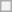<table class="wikitable plainrowheaders">
<tr>
<th scope="row"></th>
</tr>
</table>
